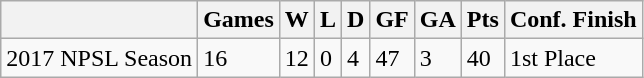<table class="wikitable">
<tr>
<th></th>
<th>Games</th>
<th>W</th>
<th>L</th>
<th>D</th>
<th>GF</th>
<th>GA</th>
<th>Pts</th>
<th>Conf. Finish</th>
</tr>
<tr>
<td>2017 NPSL Season</td>
<td>16</td>
<td>12</td>
<td>0</td>
<td>4</td>
<td>47</td>
<td>3</td>
<td>40</td>
<td>1st Place</td>
</tr>
</table>
